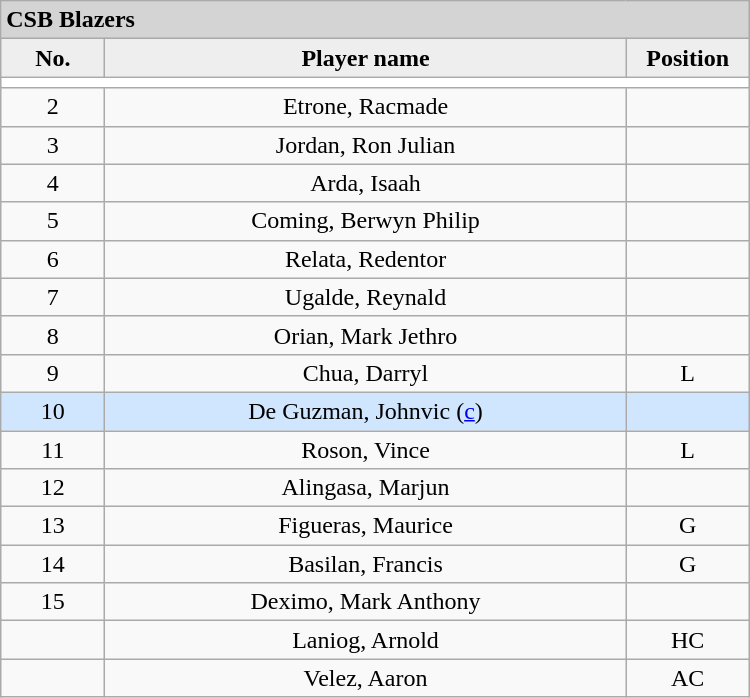<table class='wikitable mw-collapsible mw-collapsed' style='text-align: center; width: 500px; border: none;'>
<tr>
<th style="background:#D4D4D4; text-align:left;" colspan=3> CSB Blazers</th>
</tr>
<tr style="background:#EEEEEE; font-weight:bold;">
<td width=10%>No.</td>
<td width=50%>Player name</td>
<td width=10%>Position</td>
</tr>
<tr style="background:#FFFFFF;">
<td colspan=3 align=center></td>
</tr>
<tr>
<td align=center>2</td>
<td>Etrone, Racmade</td>
<td align=center></td>
</tr>
<tr>
<td align=center>3</td>
<td>Jordan, Ron Julian</td>
<td align=center></td>
</tr>
<tr>
<td align=center>4</td>
<td>Arda, Isaah</td>
<td align=center></td>
</tr>
<tr>
<td align=center>5</td>
<td>Coming, Berwyn Philip</td>
<td align=center></td>
</tr>
<tr>
<td align=center>6</td>
<td>Relata, Redentor</td>
<td align=center></td>
</tr>
<tr>
<td align=center>7</td>
<td>Ugalde, Reynald</td>
<td align=center></td>
</tr>
<tr>
<td align=center>8</td>
<td>Orian, Mark Jethro</td>
<td align=center></td>
</tr>
<tr>
<td align=center>9</td>
<td>Chua, Darryl</td>
<td align=center>L</td>
</tr>
<tr style="background:#D0E6FF;">
<td align=center>10</td>
<td>De Guzman, Johnvic (<a href='#'>c</a>)</td>
<td align=center></td>
</tr>
<tr>
<td align=center>11</td>
<td>Roson, Vince</td>
<td align=center>L</td>
</tr>
<tr>
<td align=center>12</td>
<td>Alingasa, Marjun</td>
<td align=center></td>
</tr>
<tr>
<td align=center>13</td>
<td>Figueras, Maurice</td>
<td align=center>G</td>
</tr>
<tr>
<td align=center>14</td>
<td>Basilan, Francis</td>
<td align=center>G</td>
</tr>
<tr>
<td align=center>15</td>
<td>Deximo, Mark Anthony</td>
<td align=center></td>
</tr>
<tr>
<td align=center></td>
<td>Laniog, Arnold</td>
<td align=center>HC</td>
</tr>
<tr>
<td align=center></td>
<td>Velez, Aaron</td>
<td align=center>AC</td>
</tr>
<tr>
</tr>
</table>
